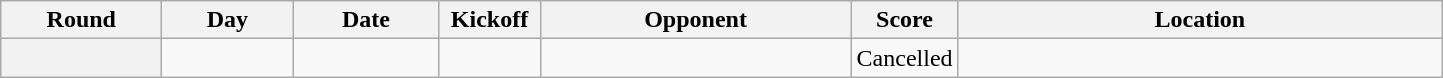<table class="wikitable">
<tr>
<th width="100">Round</th>
<th width="80">Day</th>
<th width="90">Date</th>
<th width="60">Kickoff</th>
<th width="200">Opponent</th>
<th width="50">Score</th>
<th width="315">Location</th>
</tr>
<tr align="center" >
<th></th>
<td></td>
<td></td>
<td></td>
<td></td>
<td>Cancelled</td>
<td></td>
</tr>
</table>
